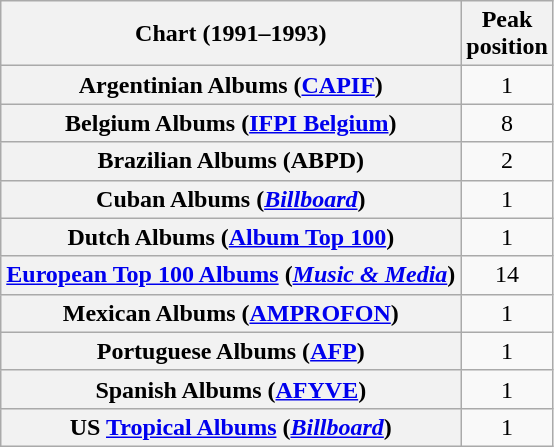<table class="wikitable plainrowheaders sortable">
<tr>
<th>Chart (1991–1993)</th>
<th>Peak<br>position</th>
</tr>
<tr>
<th scope="row">Argentinian Albums (<a href='#'>CAPIF</a>)</th>
<td align="center">1</td>
</tr>
<tr>
<th scope="row">Belgium Albums (<a href='#'>IFPI Belgium</a>)</th>
<td align="center">8</td>
</tr>
<tr>
<th scope="row">Brazilian Albums (ABPD)</th>
<td align="center">2</td>
</tr>
<tr>
<th scope="row">Cuban Albums (<em><a href='#'>Billboard</a></em>)</th>
<td align="center">1</td>
</tr>
<tr>
<th scope="row">Dutch Albums (<a href='#'>Album Top 100</a>)</th>
<td align="center">1</td>
</tr>
<tr>
<th scope="row"><a href='#'>European Top 100 Albums</a> (<em><a href='#'>Music & Media</a></em>)</th>
<td align="center">14</td>
</tr>
<tr>
<th scope="row">Mexican Albums (<a href='#'>AMPROFON</a>)</th>
<td align="center">1</td>
</tr>
<tr>
<th scope="row">Portuguese Albums (<a href='#'>AFP</a>)</th>
<td align="center">1</td>
</tr>
<tr>
<th scope="row">Spanish Albums (<a href='#'>AFYVE</a>)</th>
<td align="center">1</td>
</tr>
<tr>
<th scope="row">US <a href='#'>Tropical Albums</a> (<em><a href='#'>Billboard</a></em>)</th>
<td align="center">1</td>
</tr>
</table>
